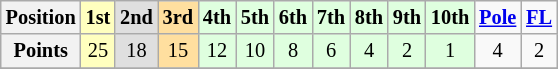<table class="wikitable" style="font-size:85%; text-align:center">
<tr>
<th>Position</th>
<td style="background:#ffffbf;"><strong>1st</strong></td>
<td style="background:#dfdfdf;"><strong>2nd</strong></td>
<td style="background:#ffdf9f;"><strong>3rd</strong></td>
<td style="background:#dfffdf;"><strong>4th</strong></td>
<td style="background:#dfffdf;"><strong>5th</strong></td>
<td style="background:#dfffdf;"><strong>6th</strong></td>
<td style="background:#dfffdf;"><strong>7th</strong></td>
<td style="background:#dfffdf;"><strong>8th</strong></td>
<td style="background:#dfffdf;"><strong>9th</strong></td>
<td style="background:#dfffdf;"><strong>10th</strong></td>
<td><strong><a href='#'>Pole</a></strong></td>
<td><strong><a href='#'>FL</a></strong></td>
</tr>
<tr>
<th>Points</th>
<td style="background:#ffffbf;">25</td>
<td style="background:#dfdfdf;">18</td>
<td style="background:#ffdf9f;">15</td>
<td style="background:#dfffdf;">12</td>
<td style="background:#dfffdf;">10</td>
<td style="background:#dfffdf;">8</td>
<td style="background:#dfffdf;">6</td>
<td style="background:#dfffdf;">4</td>
<td style="background:#dfffdf;">2</td>
<td style="background:#dfffdf;">1</td>
<td>4</td>
<td>2</td>
</tr>
<tr>
</tr>
</table>
